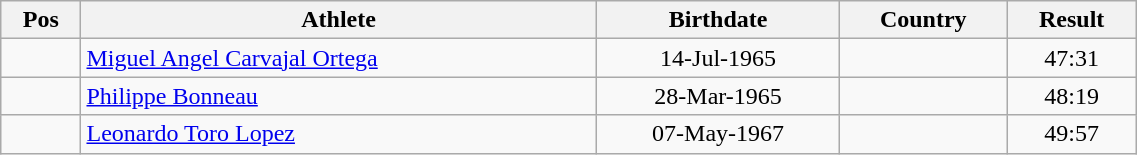<table class="wikitable"  style="text-align:center; width:60%;">
<tr>
<th>Pos</th>
<th>Athlete</th>
<th>Birthdate</th>
<th>Country</th>
<th>Result</th>
</tr>
<tr>
<td align=center></td>
<td align=left><a href='#'>Miguel Angel Carvajal Ortega</a></td>
<td>14-Jul-1965</td>
<td align=left></td>
<td>47:31</td>
</tr>
<tr>
<td align=center></td>
<td align=left><a href='#'>Philippe Bonneau</a></td>
<td>28-Mar-1965</td>
<td align=left></td>
<td>48:19</td>
</tr>
<tr>
<td align=center></td>
<td align=left><a href='#'>Leonardo Toro Lopez</a></td>
<td>07-May-1967</td>
<td align=left></td>
<td>49:57</td>
</tr>
</table>
